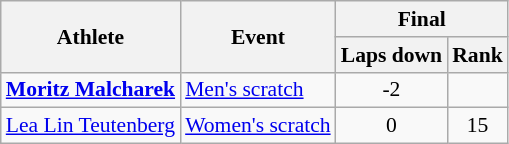<table class="wikitable" style="font-size:90%">
<tr>
<th rowspan=2>Athlete</th>
<th rowspan=2>Event</th>
<th colspan=2>Final</th>
</tr>
<tr>
<th>Laps down</th>
<th>Rank</th>
</tr>
<tr align=center>
<td align=left><strong><a href='#'>Moritz Malcharek</a></strong></td>
<td align=left><a href='#'>Men's scratch</a></td>
<td>-2</td>
<td></td>
</tr>
<tr align=center>
<td align=left><a href='#'>Lea Lin Teutenberg</a></td>
<td align=left><a href='#'>Women's scratch</a></td>
<td>0</td>
<td>15</td>
</tr>
</table>
